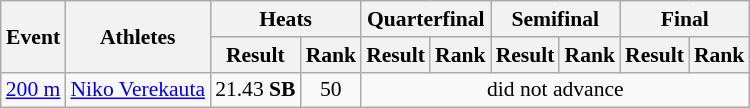<table class="wikitable" border="1" style="font-size:90%">
<tr>
<th rowspan="2">Event</th>
<th rowspan="2">Athletes</th>
<th colspan="2">Heats</th>
<th colspan="2">Quarterfinal</th>
<th colspan="2">Semifinal</th>
<th colspan="2">Final</th>
</tr>
<tr>
<th>Result</th>
<th>Rank</th>
<th>Result</th>
<th>Rank</th>
<th>Result</th>
<th>Rank</th>
<th>Result</th>
<th>Rank</th>
</tr>
<tr>
<td><a href='#'>200 m</a></td>
<td><a href='#'>Niko Verekauta</a></td>
<td align=center>21.43 <strong>SB</strong></td>
<td align=center>50</td>
<td align=center colspan=6>did not advance</td>
</tr>
</table>
